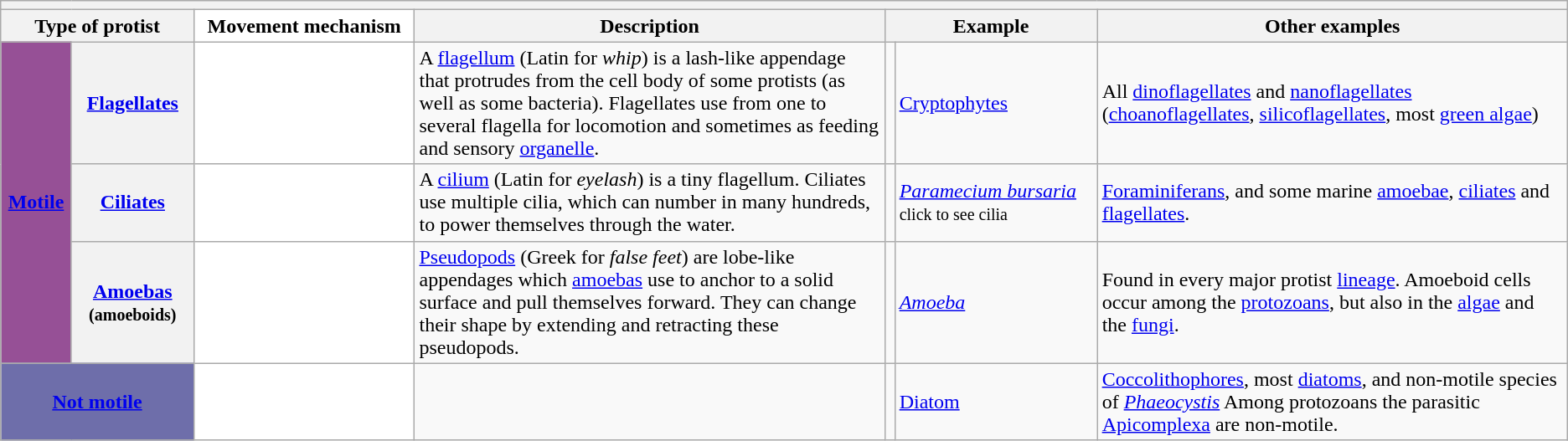<table class="wikitable">
<tr>
<th colspan=9></th>
</tr>
<tr>
<th colspan=2>Type of protist</th>
<th style="background:rgb(255,255,255)">Movement mechanism</th>
<th width=30%>Description</th>
<th colspan=2>Example</th>
<th width=30%>Other examples</th>
</tr>
<tr>
<th rowspan=3 style="background:rgb(150,80,150)"><a href='#'><span>Motile</span></a></th>
<th width=90px><a href='#'>Flagellates</a></th>
<td style="background:rgb(255,255,255)"></td>
<td>A <a href='#'>flagellum</a> (Latin for <em>whip</em>) is a lash-like appendage that protrudes from the cell body of some protists (as well as some bacteria). Flagellates use from one to several flagella for locomotion and sometimes as feeding and sensory <a href='#'>organelle</a>.</td>
<td></td>
<td><a href='#'>Cryptophytes</a></td>
<td>All <a href='#'>dinoflagellates</a> and <a href='#'>nanoflagellates</a> (<a href='#'>choanoflagellates</a>, <a href='#'>silicoflagellates</a>, most <a href='#'>green algae</a>)<br></td>
</tr>
<tr>
<th><a href='#'>Ciliates</a></th>
<td style="background:rgb(255,255,255)"></td>
<td>A <a href='#'>cilium</a> (Latin for <em>eyelash</em>) is a tiny flagellum. Ciliates use multiple cilia, which can number in many hundreds, to power themselves through the water.</td>
<td></td>
<td><em><a href='#'>Paramecium bursaria</a></em><br><small>click to see cilia</small></td>
<td><a href='#'>Foraminiferans</a>, and some marine <a href='#'>amoebae</a>, <a href='#'>ciliates</a> and <a href='#'>flagellates</a>.</td>
</tr>
<tr>
<th><a href='#'>Amoebas</a><br><small>(amoeboids)</small></th>
<td style="background:rgb(255,255,255)"></td>
<td><a href='#'>Pseudopods</a> (Greek for <em>false feet</em>) are lobe-like appendages which <a href='#'>amoebas</a> use to anchor to a solid surface and pull themselves forward. They can change their shape by extending and retracting these pseudopods.</td>
<td></td>
<td><em><a href='#'>Amoeba</a></em></td>
<td>Found in every major protist <a href='#'>lineage</a>. Amoeboid cells occur among the <a href='#'>protozoans</a>, but also in the <a href='#'>algae</a> and the <a href='#'>fungi</a>.</td>
</tr>
<tr>
<th colspan=2 style="background:rgb(110,110,170)"><a href='#'><span>Not motile</span></a></th>
<td style="background:rgb(255,255,255)"></td>
<td></td>
<td></td>
<td><a href='#'>Diatom</a></td>
<td><a href='#'>Coccolithophores</a>, most <a href='#'>diatoms</a>, and non‐motile species of <em><a href='#'>Phaeocystis</a></em> Among protozoans the parasitic <a href='#'>Apicomplexa</a> are non‐motile.</td>
</tr>
</table>
